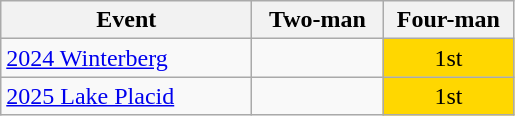<table class="wikitable" style="text-align:center">
<tr>
<th style="width:160px">Event</th>
<th style="width:80px">Two-man</th>
<th style="width:80px">Four-man</th>
</tr>
<tr>
<td style="text-align:left"> <a href='#'>2024 Winterberg</a></td>
<td></td>
<td style="background:gold">1st</td>
</tr>
<tr>
<td style="text-align:left"> <a href='#'>2025 Lake Placid</a></td>
<td></td>
<td style="background:gold">1st</td>
</tr>
</table>
